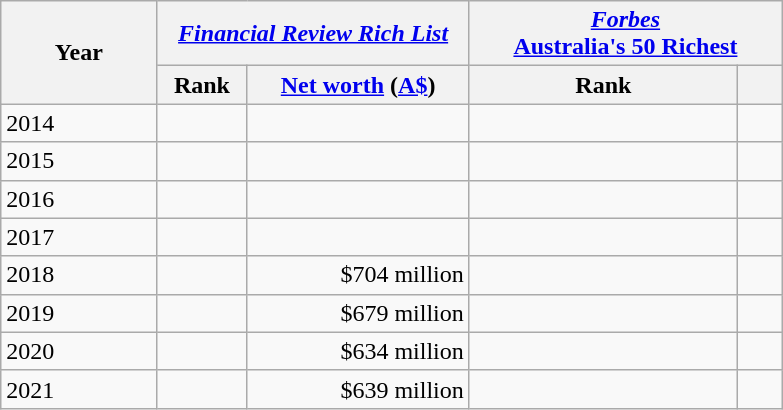<table class="wikitable">
<tr>
<th rowspan=2>Year</th>
<th colspan=2 width=40%><em><a href='#'>Financial Review Rich List</a></em></th>
<th colspan=2 width=40%><em><a href='#'>Forbes</a></em><br><a href='#'>Australia's 50 Richest</a></th>
</tr>
<tr>
<th>Rank</th>
<th><a href='#'>Net worth</a> (<a href='#'>A$</a>)</th>
<th>Rank</th>
<th></th>
</tr>
<tr>
<td>2014</td>
<td align="center"></td>
<td align="right"></td>
<td align="center"></td>
<td align="right"></td>
</tr>
<tr>
<td>2015</td>
<td align="center"></td>
<td align="right"></td>
<td align="center"></td>
<td align="right"></td>
</tr>
<tr>
<td>2016</td>
<td align="center"></td>
<td align="right"></td>
<td align="center"></td>
<td align="right"></td>
</tr>
<tr>
<td>2017</td>
<td align="center"></td>
<td align="right"></td>
<td align="center"></td>
<td align="right"></td>
</tr>
<tr>
<td>2018</td>
<td align="center"> </td>
<td align="right">$704 million </td>
<td align="center"></td>
<td align="right"></td>
</tr>
<tr>
<td>2019</td>
<td align="center"></td>
<td align="right">$679 million </td>
<td align="center"></td>
<td align="right"></td>
</tr>
<tr>
<td>2020</td>
<td align="center"></td>
<td align="right">$634 million </td>
<td align="center"></td>
<td align="right"></td>
</tr>
<tr>
<td>2021</td>
<td align="center"></td>
<td align="right">$639 million </td>
<td align="center"></td>
<td align="right"></td>
</tr>
</table>
